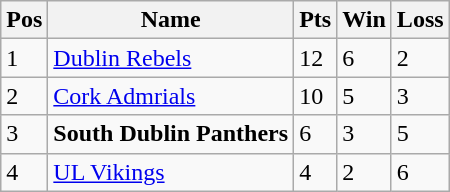<table class="wikitable">
<tr>
<th>Pos</th>
<th>Name</th>
<th>Pts</th>
<th>Win</th>
<th>Loss</th>
</tr>
<tr>
<td>1</td>
<td><a href='#'>Dublin Rebels</a></td>
<td>12</td>
<td>6</td>
<td>2</td>
</tr>
<tr>
<td>2</td>
<td><a href='#'>Cork Admrials</a></td>
<td>10</td>
<td>5</td>
<td>3</td>
</tr>
<tr>
<td>3</td>
<td><strong>South Dublin Panthers</strong></td>
<td>6</td>
<td>3</td>
<td>5</td>
</tr>
<tr>
<td>4</td>
<td><a href='#'>UL Vikings</a></td>
<td>4</td>
<td>2</td>
<td>6</td>
</tr>
</table>
